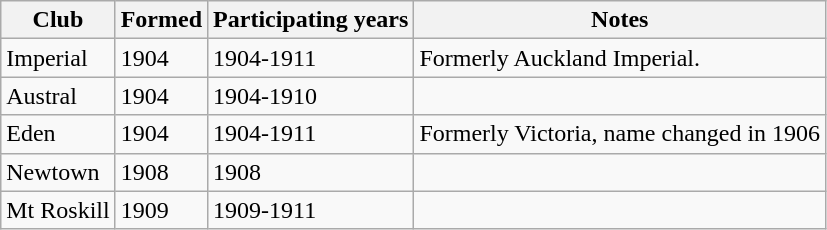<table class="wikitable sortable">
<tr>
<th>Club</th>
<th>Formed</th>
<th>Participating years</th>
<th>Notes</th>
</tr>
<tr>
<td>Imperial</td>
<td>1904</td>
<td>1904-1911</td>
<td>Formerly Auckland Imperial.</td>
</tr>
<tr>
<td>Austral</td>
<td>1904</td>
<td>1904-1910</td>
<td></td>
</tr>
<tr>
<td>Eden</td>
<td>1904</td>
<td>1904-1911</td>
<td>Formerly Victoria, name changed in 1906</td>
</tr>
<tr>
<td>Newtown</td>
<td>1908</td>
<td>1908</td>
<td></td>
</tr>
<tr>
<td>Mt Roskill</td>
<td>1909</td>
<td>1909-1911</td>
<td></td>
</tr>
</table>
